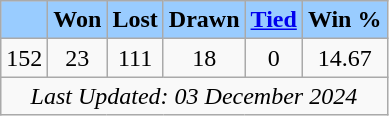<table class="wikitable plainrowheaders sortable" style="text-align:center">
<tr style="background:#9cf;">
<th scope="col" style="background:#9cf;"></th>
<th scope="col" style="background:#9cf;">Won</th>
<th scope="col" style="background:#9cf;">Lost</th>
<th scope="col" style="background:#9cf;">Drawn</th>
<th scope="col" style="background:#9cf;"><a href='#'>Tied</a></th>
<th scope="col" style="background:#9cf;">Win %</th>
</tr>
<tr>
<td>152</td>
<td>23</td>
<td>111</td>
<td>18</td>
<td>0</td>
<td>14.67</td>
</tr>
<tr>
<td colspan=6><em>Last Updated: 03 December 2024</em></td>
</tr>
</table>
